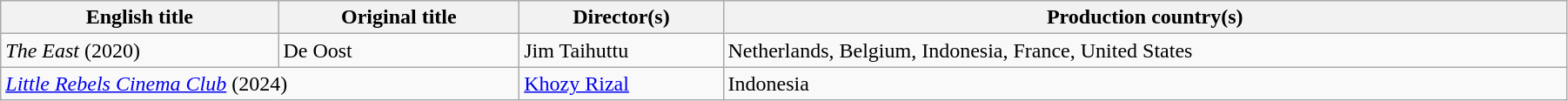<table class="wikitable" style="width:95%; margin-bottom:2px">
<tr>
<th>English title</th>
<th>Original title</th>
<th>Director(s)</th>
<th>Production country(s)</th>
</tr>
<tr>
<td><em>The East</em> (2020)</td>
<td>De Oost</td>
<td>Jim Taihuttu</td>
<td>Netherlands, Belgium, Indonesia, France, United States</td>
</tr>
<tr>
<td colspan=2><em><a href='#'>Little Rebels Cinema Club</a></em> (2024)</td>
<td><a href='#'>Khozy Rizal</a></td>
<td>Indonesia</td>
</tr>
</table>
